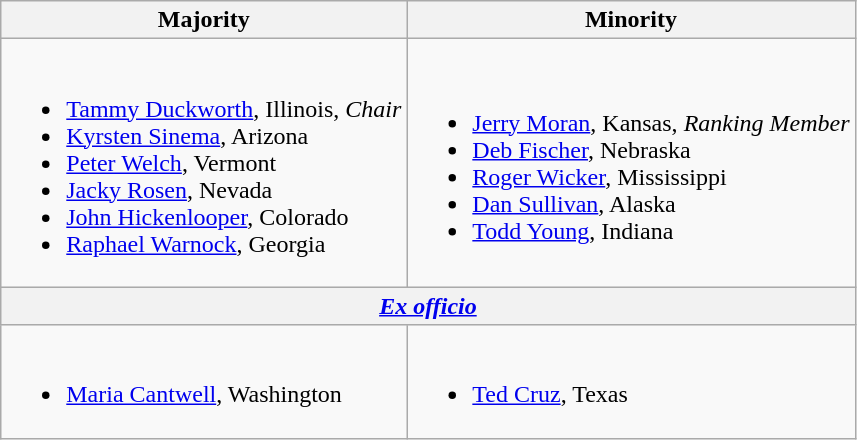<table class=wikitable>
<tr>
<th>Majority</th>
<th>Minority</th>
</tr>
<tr>
<td><br><ul><li><a href='#'>Tammy Duckworth</a>, Illinois, <em>Chair</em></li><li><span><a href='#'>Kyrsten Sinema</a>, Arizona</span></li><li><a href='#'>Peter Welch</a>, Vermont</li><li><a href='#'>Jacky Rosen</a>, Nevada</li><li><a href='#'>John Hickenlooper</a>, Colorado</li><li><a href='#'>Raphael Warnock</a>, Georgia</li></ul></td>
<td><br><ul><li><a href='#'>Jerry Moran</a>, Kansas, <em>Ranking Member</em></li><li><a href='#'>Deb Fischer</a>, Nebraska</li><li><a href='#'>Roger Wicker</a>, Mississippi</li><li><a href='#'>Dan Sullivan</a>, Alaska</li><li><a href='#'>Todd Young</a>, Indiana</li></ul></td>
</tr>
<tr>
<th colspan=2><em><a href='#'>Ex officio</a></em></th>
</tr>
<tr>
<td><br><ul><li><a href='#'>Maria Cantwell</a>, Washington</li></ul></td>
<td><br><ul><li><a href='#'>Ted Cruz</a>, Texas</li></ul></td>
</tr>
</table>
